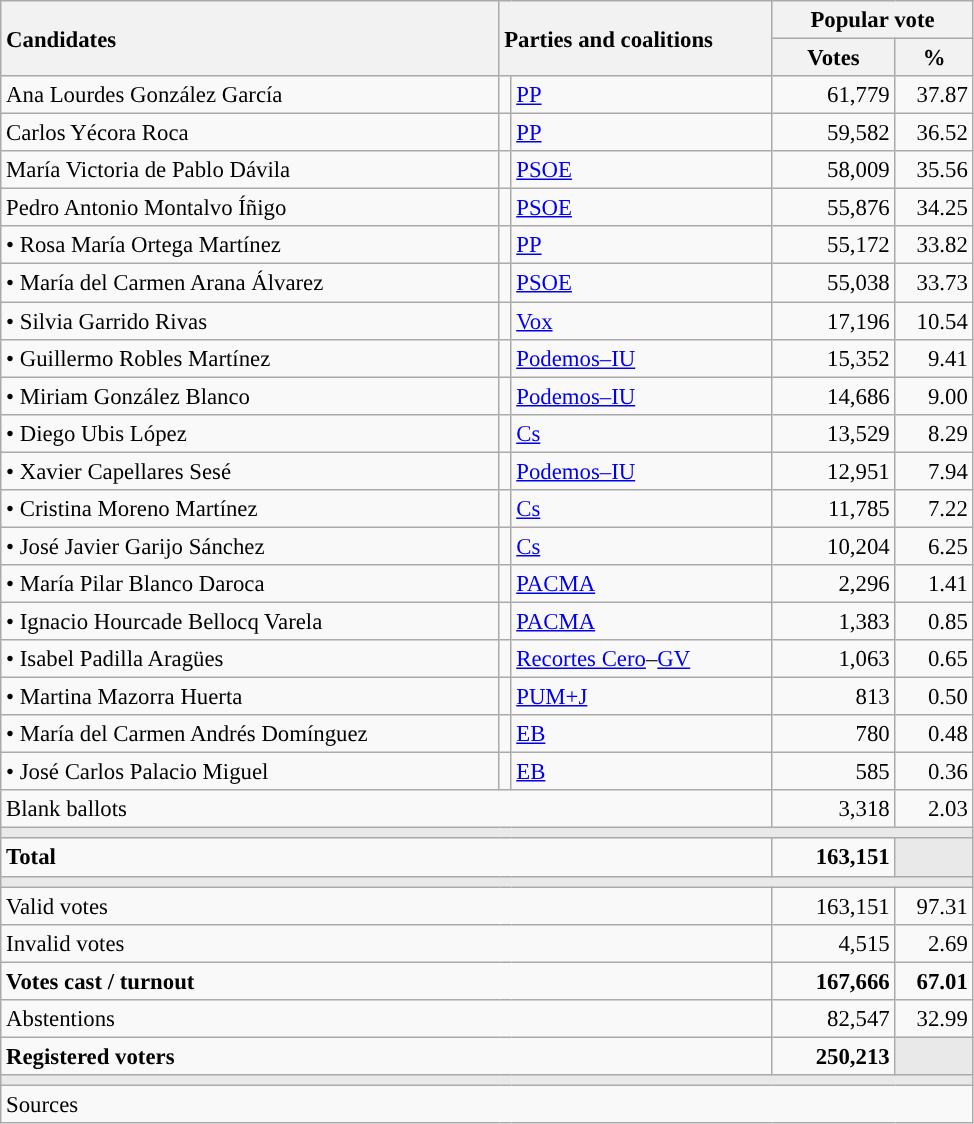<table class="wikitable" style="text-align:right; font-size:95%;">
<tr>
<th style="text-align:left;" rowspan="2" width="325">Candidates</th>
<th style="text-align:left;" rowspan="2" colspan="2" width="175">Parties and coalitions</th>
<th colspan="2">Popular vote</th>
</tr>
<tr>
<th width="75">Votes</th>
<th width="45">%</th>
</tr>
<tr>
<td align="left"> Ana Lourdes González García</td>
<td width="1" style="color:inherit;background:"></td>
<td align="left"><a href='#'>PP</a></td>
<td>61,779</td>
<td>37.87</td>
</tr>
<tr>
<td align="left"> Carlos Yécora Roca</td>
<td style="color:inherit;background:"></td>
<td align="left"><a href='#'>PP</a></td>
<td>59,582</td>
<td>36.52</td>
</tr>
<tr>
<td align="left"> María Victoria de Pablo Dávila</td>
<td style="color:inherit;background:"></td>
<td align="left"><a href='#'>PSOE</a></td>
<td>58,009</td>
<td>35.56</td>
</tr>
<tr>
<td align="left"> Pedro Antonio Montalvo Íñigo</td>
<td style="color:inherit;background:"></td>
<td align="left"><a href='#'>PSOE</a></td>
<td>55,876</td>
<td>34.25</td>
</tr>
<tr>
<td align="left">• Rosa María Ortega Martínez</td>
<td style="color:inherit;background:"></td>
<td align="left"><a href='#'>PP</a></td>
<td>55,172</td>
<td>33.82</td>
</tr>
<tr>
<td align="left">• María del Carmen Arana Álvarez</td>
<td style="color:inherit;background:"></td>
<td align="left"><a href='#'>PSOE</a></td>
<td>55,038</td>
<td>33.73</td>
</tr>
<tr>
<td align="left">• Silvia Garrido Rivas</td>
<td style="color:inherit;background:"></td>
<td align="left"><a href='#'>Vox</a></td>
<td>17,196</td>
<td>10.54</td>
</tr>
<tr>
<td align="left">• Guillermo Robles Martínez</td>
<td style="color:inherit;background:"></td>
<td align="left"><a href='#'>Podemos–IU</a></td>
<td>15,352</td>
<td>9.41</td>
</tr>
<tr>
<td align="left">• Miriam González Blanco</td>
<td style="color:inherit;background:"></td>
<td align="left"><a href='#'>Podemos–IU</a></td>
<td>14,686</td>
<td>9.00</td>
</tr>
<tr>
<td align="left">• Diego Ubis López</td>
<td style="color:inherit;background:"></td>
<td align="left"><a href='#'>Cs</a></td>
<td>13,529</td>
<td>8.29</td>
</tr>
<tr>
<td align="left">• Xavier Capellares Sesé</td>
<td style="color:inherit;background:"></td>
<td align="left"><a href='#'>Podemos–IU</a></td>
<td>12,951</td>
<td>7.94</td>
</tr>
<tr>
<td align="left">• Cristina Moreno Martínez</td>
<td style="color:inherit;background:"></td>
<td align="left"><a href='#'>Cs</a></td>
<td>11,785</td>
<td>7.22</td>
</tr>
<tr>
<td align="left">• José Javier Garijo Sánchez</td>
<td style="color:inherit;background:"></td>
<td align="left"><a href='#'>Cs</a></td>
<td>10,204</td>
<td>6.25</td>
</tr>
<tr>
<td align="left">• María Pilar Blanco Daroca</td>
<td style="color:inherit;background:"></td>
<td align="left"><a href='#'>PACMA</a></td>
<td>2,296</td>
<td>1.41</td>
</tr>
<tr>
<td align="left">• Ignacio Hourcade Bellocq Varela</td>
<td style="color:inherit;background:"></td>
<td align="left"><a href='#'>PACMA</a></td>
<td>1,383</td>
<td>0.85</td>
</tr>
<tr>
<td align="left">• Isabel Padilla Aragües</td>
<td style="color:inherit;background:"></td>
<td align="left"><a href='#'>Recortes Cero</a>–<a href='#'>GV</a></td>
<td>1,063</td>
<td>0.65</td>
</tr>
<tr>
<td align="left">• Martina Mazorra Huerta</td>
<td style="color:inherit;background:"></td>
<td align="left"><a href='#'>PUM+J</a></td>
<td>813</td>
<td>0.50</td>
</tr>
<tr>
<td align="left">• María del Carmen Andrés Domínguez</td>
<td style="color:inherit;background:"></td>
<td align="left"><a href='#'>EB</a></td>
<td>780</td>
<td>0.48</td>
</tr>
<tr>
<td align="left">• José Carlos Palacio Miguel</td>
<td style="color:inherit;background:"></td>
<td align="left"><a href='#'>EB</a></td>
<td>585</td>
<td>0.36</td>
</tr>
<tr>
<td align="left" colspan="3">Blank ballots</td>
<td>3,318</td>
<td>2.03</td>
</tr>
<tr>
<td colspan="5" bgcolor="#E9E9E9"></td>
</tr>
<tr style="font-weight:bold;">
<td align="left" colspan="3">Total</td>
<td>163,151</td>
<td bgcolor="#E9E9E9"></td>
</tr>
<tr>
<td colspan="5" bgcolor="#E9E9E9"></td>
</tr>
<tr>
<td align="left" colspan="3">Valid votes</td>
<td>163,151</td>
<td>97.31</td>
</tr>
<tr>
<td align="left" colspan="3">Invalid votes</td>
<td>4,515</td>
<td>2.69</td>
</tr>
<tr style="font-weight:bold;">
<td align="left" colspan="3">Votes cast / turnout</td>
<td>167,666</td>
<td>67.01</td>
</tr>
<tr>
<td align="left" colspan="3">Abstentions</td>
<td>82,547</td>
<td>32.99</td>
</tr>
<tr style="font-weight:bold;">
<td align="left" colspan="3">Registered voters</td>
<td>250,213</td>
<td bgcolor="#E9E9E9"></td>
</tr>
<tr>
<td colspan="5" bgcolor="#E9E9E9"></td>
</tr>
<tr>
<td align="left" colspan="5">Sources</td>
</tr>
</table>
